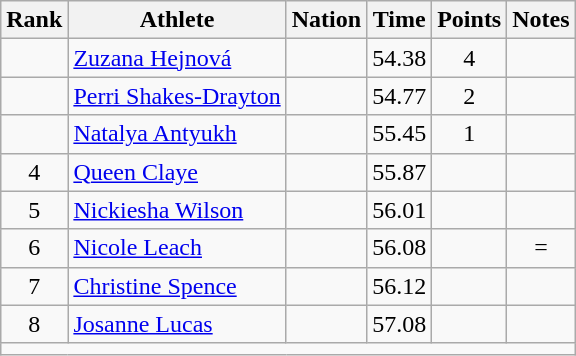<table class="wikitable sortable" style="text-align:center;">
<tr>
<th scope="col" style="width: 10px;">Rank</th>
<th scope="col">Athlete</th>
<th scope="col">Nation</th>
<th scope="col">Time</th>
<th scope="col">Points</th>
<th scope="col">Notes</th>
</tr>
<tr>
<td></td>
<td align=left><a href='#'>Zuzana Hejnová</a></td>
<td align=left></td>
<td>54.38</td>
<td>4</td>
<td></td>
</tr>
<tr>
<td></td>
<td align=left><a href='#'>Perri Shakes-Drayton</a></td>
<td align=left></td>
<td>54.77</td>
<td>2</td>
<td></td>
</tr>
<tr>
<td></td>
<td align=left><a href='#'>Natalya Antyukh</a></td>
<td align=left></td>
<td>55.45</td>
<td>1</td>
<td></td>
</tr>
<tr>
<td>4</td>
<td align=left><a href='#'>Queen Claye</a></td>
<td align=left></td>
<td>55.87</td>
<td></td>
<td></td>
</tr>
<tr>
<td>5</td>
<td align=left><a href='#'>Nickiesha Wilson</a></td>
<td align=left></td>
<td>56.01</td>
<td></td>
<td></td>
</tr>
<tr>
<td>6</td>
<td align=left><a href='#'>Nicole Leach</a></td>
<td align=left></td>
<td>56.08</td>
<td></td>
<td>=</td>
</tr>
<tr>
<td>7</td>
<td align=left><a href='#'>Christine Spence</a></td>
<td align=left></td>
<td>56.12</td>
<td></td>
<td></td>
</tr>
<tr>
<td>8</td>
<td align=left><a href='#'>Josanne Lucas</a></td>
<td align=left></td>
<td>57.08</td>
<td></td>
<td></td>
</tr>
<tr class="sortbottom">
<td colspan="6"></td>
</tr>
</table>
